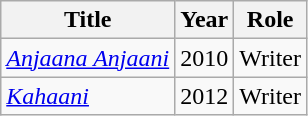<table class="wikitable">
<tr>
<th>Title</th>
<th>Year</th>
<th>Role</th>
</tr>
<tr>
<td><em><a href='#'>Anjaana Anjaani</a></em></td>
<td>2010</td>
<td>Writer</td>
</tr>
<tr>
<td><em><a href='#'>Kahaani</a></em></td>
<td>2012</td>
<td>Writer</td>
</tr>
</table>
